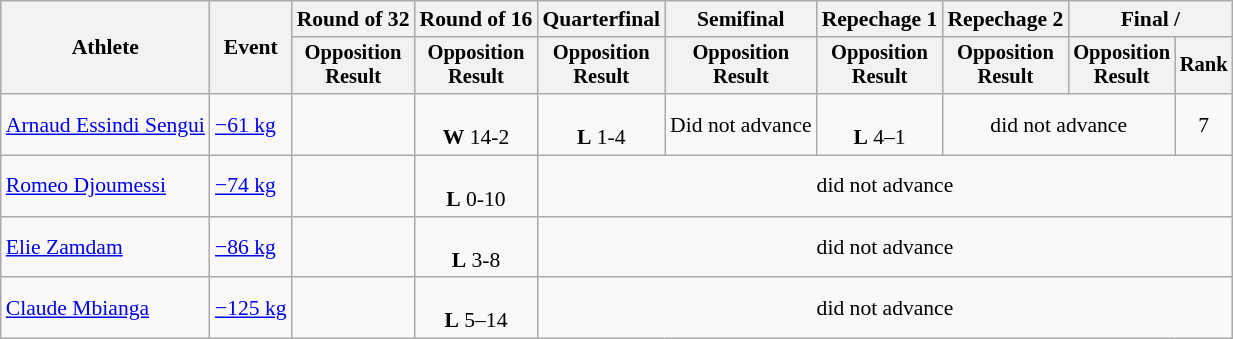<table class="wikitable" style="font-size:90%">
<tr>
<th rowspan=2>Athlete</th>
<th rowspan=2>Event</th>
<th>Round of 32</th>
<th>Round of 16</th>
<th>Quarterfinal</th>
<th>Semifinal</th>
<th>Repechage 1</th>
<th>Repechage 2</th>
<th colspan=2>Final / </th>
</tr>
<tr style="font-size: 95%">
<th>Opposition<br>Result</th>
<th>Opposition<br>Result</th>
<th>Opposition<br>Result</th>
<th>Opposition<br>Result</th>
<th>Opposition<br>Result</th>
<th>Opposition<br>Result</th>
<th>Opposition<br>Result</th>
<th>Rank</th>
</tr>
<tr align=center>
<td align=left><a href='#'>Arnaud Essindi Sengui</a></td>
<td align=left><a href='#'>−61 kg</a></td>
<td></td>
<td><br><strong>W</strong> 14-2</td>
<td><br><strong>L</strong> 1-4</td>
<td>Did not advance</td>
<td><br><strong>L</strong> 4–1</td>
<td colspan=2>did not advance</td>
<td>7</td>
</tr>
<tr align=center>
<td align=left><a href='#'>Romeo Djoumessi</a></td>
<td align=left><a href='#'>−74 kg</a></td>
<td></td>
<td><br><strong>L</strong> 0-10</td>
<td colspan="6">did not advance</td>
</tr>
<tr align=center>
<td align=left><a href='#'>Elie Zamdam</a></td>
<td align=left><a href='#'>−86 kg</a></td>
<td></td>
<td><br><strong>L</strong> 3-8</td>
<td colspan="6">did not advance</td>
</tr>
<tr align=center>
<td align=left><a href='#'>Claude Mbianga</a></td>
<td align=left><a href='#'>−125 kg</a></td>
<td></td>
<td><br><strong>L</strong> 5–14</td>
<td colspan="6">did not advance</td>
</tr>
</table>
